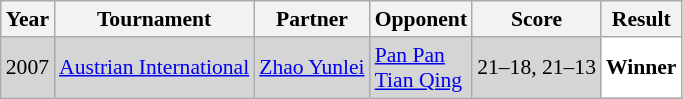<table class="sortable wikitable" style="font-size: 90%;">
<tr>
<th>Year</th>
<th>Tournament</th>
<th>Partner</th>
<th>Opponent</th>
<th>Score</th>
<th>Result</th>
</tr>
<tr style="background:#D5D5D5">
<td align="center">2007</td>
<td align="left"><a href='#'>Austrian International</a></td>
<td align="left"> <a href='#'>Zhao Yunlei</a></td>
<td align="left"> <a href='#'>Pan Pan</a> <br>  <a href='#'>Tian Qing</a></td>
<td align="left">21–18, 21–13</td>
<td style="text-align:left; background:white"> <strong>Winner</strong></td>
</tr>
</table>
